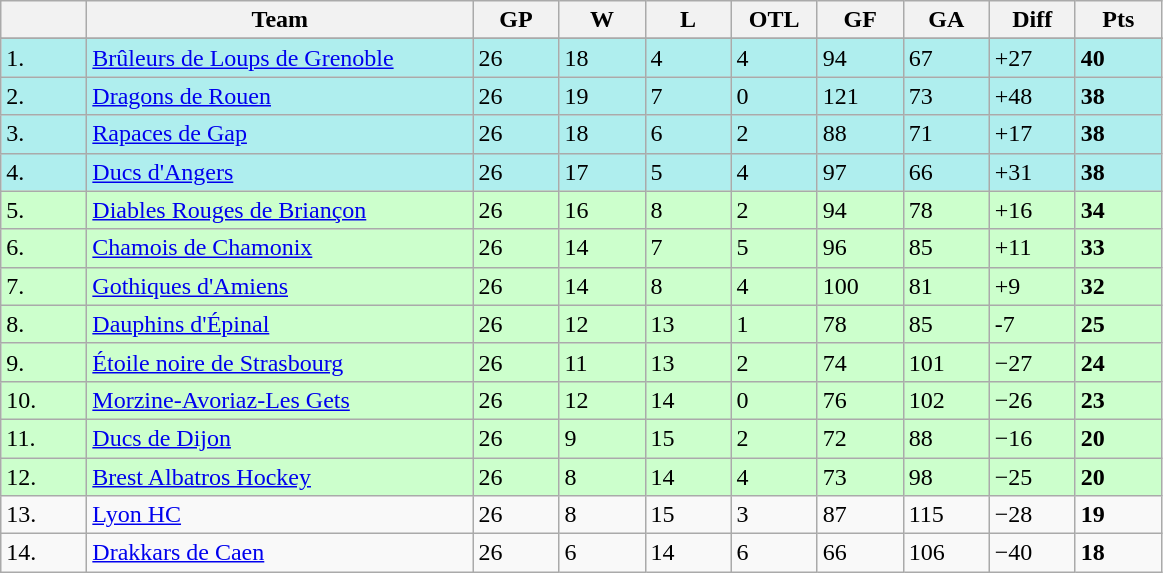<table class="wikitable">
<tr>
<th width="50"></th>
<th width="250">Team</th>
<th width="50">GP</th>
<th width="50">W</th>
<th width="50">L</th>
<th width="50">OTL</th>
<th width="50">GF</th>
<th width="50">GA</th>
<th width="50">Diff</th>
<th width="50"><strong>Pts</strong></th>
</tr>
<tr>
</tr>
<tr bgcolor="#AFEEEE">
<td>1.</td>
<td align="left"><a href='#'>Brûleurs de Loups de Grenoble</a></td>
<td>26</td>
<td>18</td>
<td>4</td>
<td>4</td>
<td>94</td>
<td>67</td>
<td>+27</td>
<td><strong>40</strong></td>
</tr>
<tr bgcolor="#AFEEEE">
<td>2.</td>
<td align="left"><a href='#'>Dragons de Rouen</a></td>
<td>26</td>
<td>19</td>
<td>7</td>
<td>0</td>
<td>121</td>
<td>73</td>
<td>+48</td>
<td><strong>38</strong></td>
</tr>
<tr bgcolor="#AFEEEE">
<td>3.</td>
<td align="left"><a href='#'>Rapaces de Gap</a></td>
<td>26</td>
<td>18</td>
<td>6</td>
<td>2</td>
<td>88</td>
<td>71</td>
<td>+17</td>
<td><strong>38</strong></td>
</tr>
<tr bgcolor="#AFEEEE">
<td>4.</td>
<td align="left"><a href='#'>Ducs d'Angers</a></td>
<td>26</td>
<td>17</td>
<td>5</td>
<td>4</td>
<td>97</td>
<td>66</td>
<td>+31</td>
<td><strong>38</strong></td>
</tr>
<tr bgcolor="#ccffcc">
<td>5.</td>
<td align="left"><a href='#'>Diables Rouges de Briançon</a></td>
<td>26</td>
<td>16</td>
<td>8</td>
<td>2</td>
<td>94</td>
<td>78</td>
<td>+16</td>
<td><strong>34</strong></td>
</tr>
<tr bgcolor="#ccffcc">
<td>6.</td>
<td align="left"><a href='#'>Chamois de Chamonix</a></td>
<td>26</td>
<td>14</td>
<td>7</td>
<td>5</td>
<td>96</td>
<td>85</td>
<td>+11</td>
<td><strong>33</strong></td>
</tr>
<tr bgcolor="#ccffcc">
<td>7.</td>
<td align="left"><a href='#'>Gothiques d'Amiens</a></td>
<td>26</td>
<td>14</td>
<td>8</td>
<td>4</td>
<td>100</td>
<td>81</td>
<td>+9</td>
<td><strong>32</strong></td>
</tr>
<tr bgcolor="#ccffcc">
<td>8.</td>
<td align="left"><a href='#'>Dauphins d'Épinal</a></td>
<td>26</td>
<td>12</td>
<td>13</td>
<td>1</td>
<td>78</td>
<td>85</td>
<td>-7</td>
<td><strong>25</strong></td>
</tr>
<tr bgcolor="#ccffcc">
<td>9.</td>
<td align="left"><a href='#'>Étoile noire de Strasbourg</a></td>
<td>26</td>
<td>11</td>
<td>13</td>
<td>2</td>
<td>74</td>
<td>101</td>
<td>−27</td>
<td><strong>24</strong></td>
</tr>
<tr bgcolor="#ccffcc">
<td>10.</td>
<td align="left"><a href='#'>Morzine-Avoriaz-Les Gets</a></td>
<td>26</td>
<td>12</td>
<td>14</td>
<td>0</td>
<td>76</td>
<td>102</td>
<td>−26</td>
<td><strong>23</strong></td>
</tr>
<tr bgcolor="#ccffcc">
<td>11.</td>
<td align="left"><a href='#'>Ducs de Dijon</a></td>
<td>26</td>
<td>9</td>
<td>15</td>
<td>2</td>
<td>72</td>
<td>88</td>
<td>−16</td>
<td><strong>20</strong></td>
</tr>
<tr bgcolor="#ccffcc">
<td>12.</td>
<td align="left"><a href='#'>Brest Albatros Hockey</a></td>
<td>26</td>
<td>8</td>
<td>14</td>
<td>4</td>
<td>73</td>
<td>98</td>
<td>−25</td>
<td><strong>20</strong></td>
</tr>
<tr>
<td>13.</td>
<td align="left"><a href='#'>Lyon HC</a></td>
<td>26</td>
<td>8</td>
<td>15</td>
<td>3</td>
<td>87</td>
<td>115</td>
<td>−28</td>
<td><strong>19</strong></td>
</tr>
<tr>
<td>14.</td>
<td align="left"><a href='#'>Drakkars de Caen</a></td>
<td>26</td>
<td>6</td>
<td>14</td>
<td>6</td>
<td>66</td>
<td>106</td>
<td>−40</td>
<td><strong>18</strong></td>
</tr>
</table>
